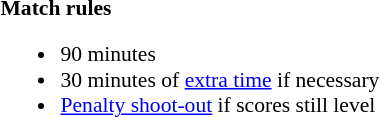<table style="width:100%;font-size:90%">
<tr>
<td style="width:60%;vertical-align:top"><br><strong>Match rules</strong><ul><li>90 minutes</li><li>30 minutes of <a href='#'>extra time</a> if necessary</li><li><a href='#'>Penalty shoot-out</a> if scores still level</li></ul></td>
</tr>
</table>
